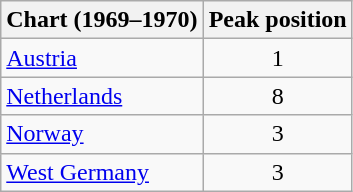<table class="wikitable">
<tr>
<th>Chart (1969–1970)</th>
<th>Peak position</th>
</tr>
<tr>
<td><a href='#'>Austria</a></td>
<td style="text-align:center;">1</td>
</tr>
<tr>
<td><a href='#'>Netherlands</a></td>
<td style="text-align:center;">8</td>
</tr>
<tr>
<td><a href='#'>Norway</a></td>
<td style="text-align:center;">3</td>
</tr>
<tr>
<td><a href='#'>West Germany</a></td>
<td style="text-align:center;">3</td>
</tr>
</table>
